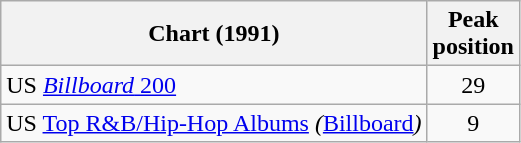<table class="wikitable sortable">
<tr>
<th>Chart (1991)</th>
<th>Peak<br>position</th>
</tr>
<tr>
<td>US <a href='#'><em>Billboard</em> 200</a></td>
<td style="text-align:center;">29</td>
</tr>
<tr>
<td>US <a href='#'>Top R&B/Hip-Hop Albums</a> <em>(</em><a href='#'>Billboard</a><em>)</em></td>
<td style="text-align:center;">9</td>
</tr>
</table>
